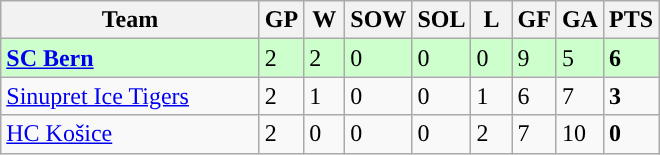<table class="wikitable">
<tr>
<th width=165>Team</th>
<th width=20>GP</th>
<th width=20>W</th>
<th width=20>SOW</th>
<th width=20>SOL</th>
<th width=20>L</th>
<th width=20>GF</th>
<th width=20>GA</th>
<th width=20>PTS</th>
</tr>
<tr bgcolor="#CCFFCC">
<td style="text-align:left;"><strong> <a href='#'>SC Bern</a></strong></td>
<td>2</td>
<td>2</td>
<td>0</td>
<td>0</td>
<td>0</td>
<td>9</td>
<td>5</td>
<td><strong>6</strong></td>
</tr>
<tr>
<td style="text-align:left;"> <a href='#'>Sinupret Ice Tigers</a></td>
<td>2</td>
<td>1</td>
<td>0</td>
<td>0</td>
<td>1</td>
<td>6</td>
<td>7</td>
<td><strong>3</strong></td>
</tr>
<tr>
<td style="text-align:left;"> <a href='#'>HC Košice</a></td>
<td>2</td>
<td>0</td>
<td>0</td>
<td>0</td>
<td>2</td>
<td>7</td>
<td>10</td>
<td><strong>0</strong></td>
</tr>
</table>
